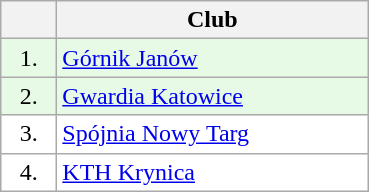<table class="wikitable">
<tr>
<th width="30"></th>
<th width="200">Club</th>
</tr>
<tr bgcolor="#e6fae6" align="center">
<td>1.</td>
<td align="left"><a href='#'>Górnik Janów</a></td>
</tr>
<tr bgcolor="#e6fae6" align="center">
<td>2.</td>
<td align="left"><a href='#'>Gwardia Katowice</a></td>
</tr>
<tr bgcolor="#FFFFFF" align="center">
<td>3.</td>
<td align="left"><a href='#'>Spójnia Nowy Targ</a></td>
</tr>
<tr bgcolor="#FFFFFF" align="center">
<td>4.</td>
<td align="left"><a href='#'>KTH Krynica</a></td>
</tr>
</table>
